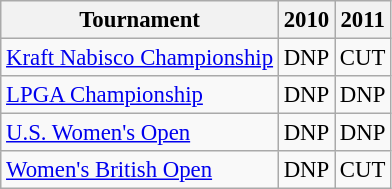<table class="wikitable" style="font-size:95%;">
<tr>
<th>Tournament</th>
<th>2010</th>
<th>2011</th>
</tr>
<tr>
<td><a href='#'>Kraft Nabisco Championship</a></td>
<td align="center">DNP</td>
<td align="center">CUT</td>
</tr>
<tr>
<td><a href='#'>LPGA Championship</a></td>
<td align="center">DNP</td>
<td align="center">DNP</td>
</tr>
<tr>
<td><a href='#'>U.S. Women's Open</a></td>
<td align="center">DNP</td>
<td align="center">DNP</td>
</tr>
<tr>
<td><a href='#'>Women's British Open</a></td>
<td align="center">DNP</td>
<td align="center">CUT</td>
</tr>
</table>
